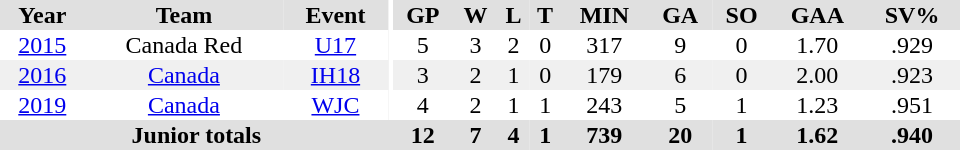<table border="0" cellpadding="1" cellspacing="0" ID="Table3" style="text-align:center; width:40em">
<tr ALIGN="center" bgcolor="#e0e0e0">
<th>Year</th>
<th>Team</th>
<th>Event</th>
<th rowspan="99" bgcolor="#ffffff"></th>
<th>GP</th>
<th>W</th>
<th>L</th>
<th>T</th>
<th>MIN</th>
<th>GA</th>
<th>SO</th>
<th>GAA</th>
<th>SV%</th>
</tr>
<tr>
<td><a href='#'>2015</a></td>
<td>Canada Red</td>
<td><a href='#'>U17</a></td>
<td>5</td>
<td>3</td>
<td>2</td>
<td>0</td>
<td>317</td>
<td>9</td>
<td>0</td>
<td>1.70</td>
<td>.929</td>
</tr>
<tr bgcolor="#f0f0f0">
<td><a href='#'>2016</a></td>
<td><a href='#'>Canada</a></td>
<td><a href='#'>IH18</a></td>
<td>3</td>
<td>2</td>
<td>1</td>
<td>0</td>
<td>179</td>
<td>6</td>
<td>0</td>
<td>2.00</td>
<td>.923</td>
</tr>
<tr>
<td><a href='#'>2019</a></td>
<td><a href='#'>Canada</a></td>
<td><a href='#'>WJC</a></td>
<td>4</td>
<td>2</td>
<td>1</td>
<td>1</td>
<td>243</td>
<td>5</td>
<td>1</td>
<td>1.23</td>
<td>.951</td>
</tr>
<tr bgcolor="#e0e0e0">
<th colspan=4>Junior totals</th>
<th>12</th>
<th>7</th>
<th>4</th>
<th>1</th>
<th>739</th>
<th>20</th>
<th>1</th>
<th>1.62</th>
<th>.940</th>
</tr>
</table>
